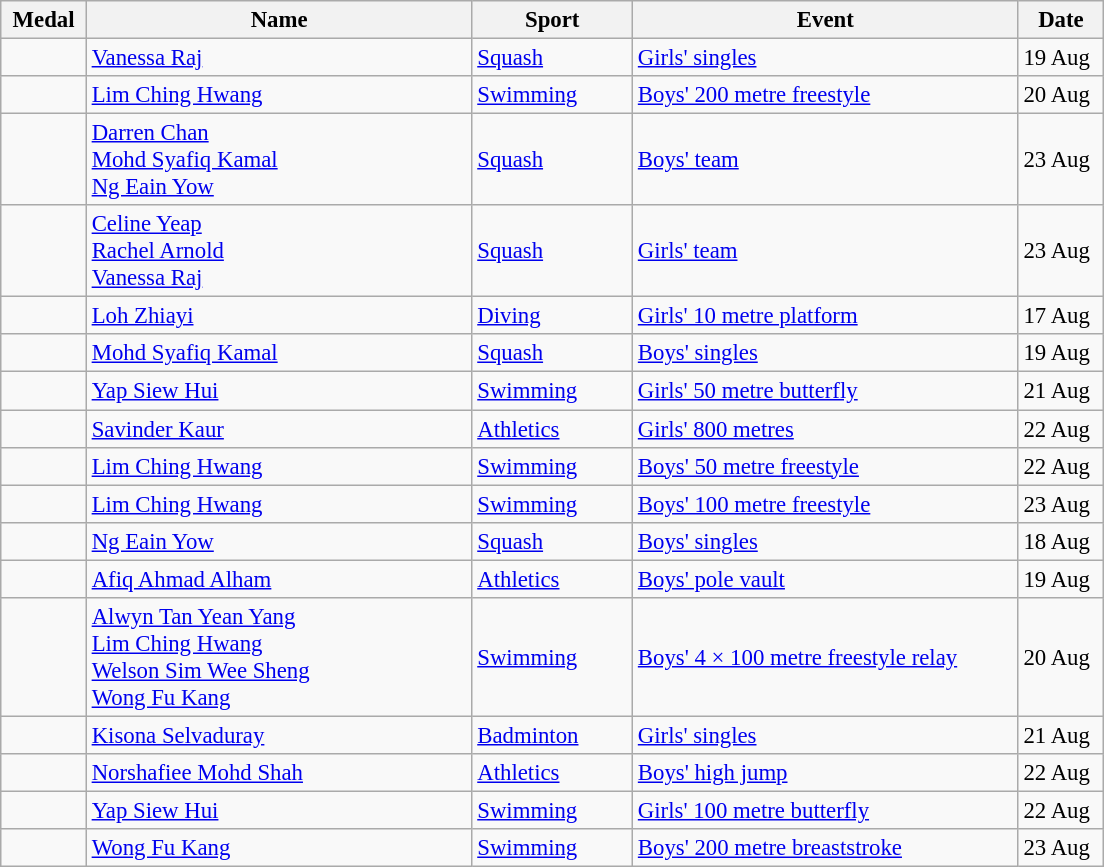<table class="wikitable sortable" style="font-size:95%">
<tr>
<th width="50">Medal</th>
<th width="250">Name</th>
<th width="100">Sport</th>
<th width="250">Event</th>
<th width="50">Date</th>
</tr>
<tr>
<td></td>
<td><a href='#'>Vanessa Raj</a></td>
<td><a href='#'>Squash</a></td>
<td><a href='#'>Girls' singles</a></td>
<td>19 Aug</td>
</tr>
<tr>
<td></td>
<td><a href='#'>Lim Ching Hwang</a></td>
<td><a href='#'>Swimming</a></td>
<td><a href='#'>Boys' 200 metre freestyle</a></td>
<td>20 Aug</td>
</tr>
<tr>
<td></td>
<td><a href='#'>Darren Chan</a><br><a href='#'>Mohd Syafiq Kamal</a><br><a href='#'>Ng Eain Yow</a></td>
<td><a href='#'>Squash</a></td>
<td><a href='#'>Boys' team</a></td>
<td>23 Aug</td>
</tr>
<tr>
<td></td>
<td><a href='#'>Celine Yeap</a><br><a href='#'>Rachel Arnold</a><br><a href='#'>Vanessa Raj</a></td>
<td><a href='#'>Squash</a></td>
<td><a href='#'>Girls' team</a></td>
<td>23 Aug</td>
</tr>
<tr>
<td></td>
<td><a href='#'>Loh Zhiayi</a></td>
<td><a href='#'>Diving</a></td>
<td><a href='#'>Girls' 10 metre platform</a></td>
<td>17 Aug</td>
</tr>
<tr>
<td></td>
<td><a href='#'>Mohd Syafiq Kamal</a></td>
<td><a href='#'>Squash</a></td>
<td><a href='#'>Boys' singles</a></td>
<td>19 Aug</td>
</tr>
<tr>
<td></td>
<td><a href='#'>Yap Siew Hui</a></td>
<td><a href='#'>Swimming</a></td>
<td><a href='#'>Girls' 50 metre butterfly</a></td>
<td>21 Aug</td>
</tr>
<tr>
<td></td>
<td><a href='#'>Savinder Kaur</a></td>
<td><a href='#'>Athletics</a></td>
<td><a href='#'>Girls' 800 metres</a></td>
<td>22 Aug</td>
</tr>
<tr>
<td></td>
<td><a href='#'>Lim Ching Hwang</a></td>
<td><a href='#'>Swimming</a></td>
<td><a href='#'>Boys' 50 metre freestyle</a></td>
<td>22 Aug</td>
</tr>
<tr>
<td></td>
<td><a href='#'>Lim Ching Hwang</a></td>
<td><a href='#'>Swimming</a></td>
<td><a href='#'>Boys' 100 metre freestyle</a></td>
<td>23 Aug</td>
</tr>
<tr>
<td></td>
<td><a href='#'>Ng Eain Yow</a></td>
<td><a href='#'>Squash</a></td>
<td><a href='#'>Boys' singles</a></td>
<td>18 Aug</td>
</tr>
<tr>
<td></td>
<td><a href='#'>Afiq Ahmad Alham</a></td>
<td><a href='#'>Athletics</a></td>
<td><a href='#'>Boys' pole vault</a></td>
<td>19 Aug</td>
</tr>
<tr>
<td></td>
<td><a href='#'>Alwyn Tan Yean Yang</a><br><a href='#'>Lim Ching Hwang</a><br><a href='#'>Welson Sim Wee Sheng</a><br><a href='#'>Wong Fu Kang</a></td>
<td><a href='#'>Swimming</a></td>
<td><a href='#'>Boys' 4 × 100 metre freestyle relay</a></td>
<td>20 Aug</td>
</tr>
<tr>
<td></td>
<td><a href='#'>Kisona Selvaduray</a></td>
<td><a href='#'>Badminton</a></td>
<td><a href='#'>Girls' singles</a></td>
<td>21 Aug</td>
</tr>
<tr>
<td></td>
<td><a href='#'>Norshafiee Mohd Shah</a></td>
<td><a href='#'>Athletics</a></td>
<td><a href='#'>Boys' high jump</a></td>
<td>22 Aug</td>
</tr>
<tr>
<td></td>
<td><a href='#'>Yap Siew Hui</a></td>
<td><a href='#'>Swimming</a></td>
<td><a href='#'>Girls' 100 metre butterfly</a></td>
<td>22 Aug</td>
</tr>
<tr>
<td></td>
<td><a href='#'>Wong Fu Kang</a></td>
<td><a href='#'>Swimming</a></td>
<td><a href='#'>Boys' 200 metre breaststroke</a></td>
<td>23 Aug</td>
</tr>
</table>
